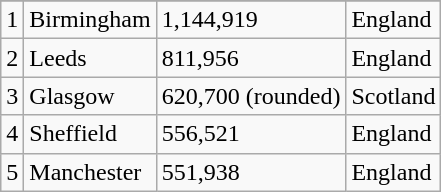<table class="wikitable" style="display: inline-table;">
<tr>
</tr>
<tr>
<td>1</td>
<td>Birmingham</td>
<td>1,144,919</td>
<td>England</td>
</tr>
<tr>
<td>2</td>
<td>Leeds</td>
<td>811,956</td>
<td>England</td>
</tr>
<tr>
<td>3</td>
<td>Glasgow</td>
<td>620,700 (rounded)</td>
<td>Scotland</td>
</tr>
<tr>
<td>4</td>
<td>Sheffield</td>
<td>556,521</td>
<td>England</td>
</tr>
<tr>
<td>5</td>
<td>Manchester</td>
<td>551,938</td>
<td>England</td>
</tr>
</table>
